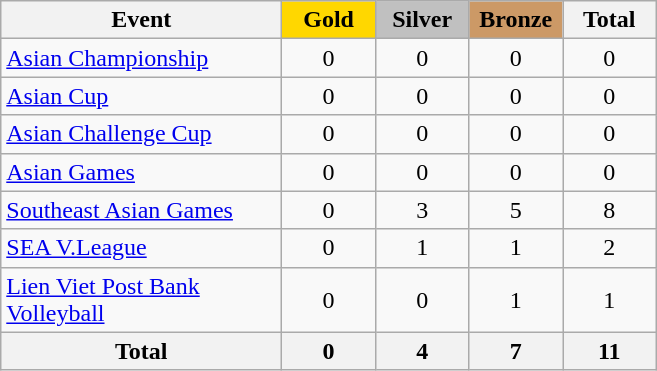<table class="wikitable sortable" style="text-align:center;">
<tr>
<th width=180>Event</th>
<th scope="col" style="background:gold; width:55px;">Gold</th>
<th scope="col" style="background:silver; width:55px;">Silver</th>
<th scope="col" style="background:#cc9966; width:55px;">Bronze</th>
<th width=55>Total</th>
</tr>
<tr>
<td align=left><a href='#'>Asian Championship</a></td>
<td>0</td>
<td>0</td>
<td>0</td>
<td>0</td>
</tr>
<tr>
<td align=left><a href='#'>Asian Cup</a></td>
<td>0</td>
<td>0</td>
<td>0</td>
<td>0</td>
</tr>
<tr>
<td align=left><a href='#'>Asian Challenge Cup</a></td>
<td>0</td>
<td>0</td>
<td>0</td>
<td>0</td>
</tr>
<tr>
<td align=left><a href='#'>Asian Games</a></td>
<td>0</td>
<td>0</td>
<td>0</td>
<td>0</td>
</tr>
<tr>
<td align=left><a href='#'>Southeast Asian Games</a></td>
<td>0</td>
<td>3</td>
<td>5</td>
<td>8</td>
</tr>
<tr>
<td align=left><a href='#'>SEA V.League</a></td>
<td>0</td>
<td>1</td>
<td>1</td>
<td>2</td>
</tr>
<tr>
<td align=left><a href='#'>Lien Viet Post Bank Volleyball</a></td>
<td>0</td>
<td>0</td>
<td>1</td>
<td>1</td>
</tr>
<tr>
<th>Total</th>
<th>0</th>
<th>4</th>
<th>7</th>
<th>11</th>
</tr>
</table>
